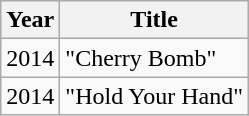<table class="wikitable" style="text-align:center;">
<tr>
<th>Year</th>
<th>Title</th>
</tr>
<tr>
<td rowspan="1">2014</td>
<td style="text-align:left;">"Cherry Bomb"</td>
</tr>
<tr>
<td rowspan="1">2014</td>
<td style="text-align:left;">"Hold Your Hand"</td>
</tr>
</table>
